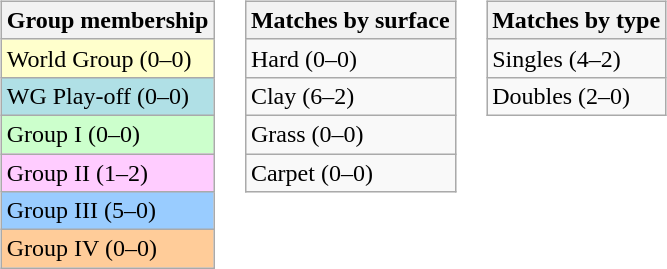<table>
<tr valign=top>
<td><br><table class=wikitable>
<tr>
<th>Group membership</th>
</tr>
<tr bgcolor=#FFFFCC>
<td>World Group (0–0)</td>
</tr>
<tr style="background:#B0E0E6;">
<td>WG Play-off (0–0)</td>
</tr>
<tr bgcolor=#CCFFCC>
<td>Group I (0–0)</td>
</tr>
<tr bgcolor=#FFCCFF>
<td>Group II (1–2)</td>
</tr>
<tr bgcolor=#99CCFF>
<td>Group III (5–0)</td>
</tr>
<tr bgcolor=#FFCC99>
<td>Group IV (0–0)</td>
</tr>
</table>
</td>
<td><br><table class=wikitable>
<tr>
<th>Matches by surface</th>
</tr>
<tr>
<td>Hard (0–0)</td>
</tr>
<tr>
<td>Clay (6–2)</td>
</tr>
<tr>
<td>Grass (0–0)</td>
</tr>
<tr>
<td>Carpet (0–0)</td>
</tr>
</table>
</td>
<td><br><table class=wikitable>
<tr>
<th>Matches by type</th>
</tr>
<tr>
<td>Singles (4–2)</td>
</tr>
<tr>
<td>Doubles (2–0)</td>
</tr>
</table>
</td>
</tr>
</table>
